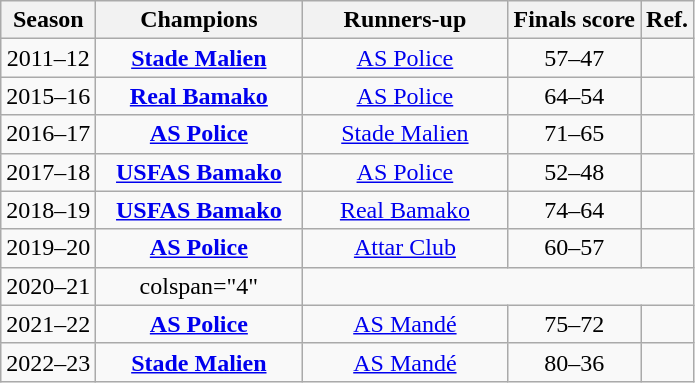<table class="wikitable sortable" style="text-align:center;">
<tr>
<th>Season</th>
<th width="130">Champions</th>
<th width="130">Runners-up</th>
<th>Finals score</th>
<th>Ref.</th>
</tr>
<tr>
<td>2011–12</td>
<td><a href='#'><strong>Stade Malien</strong></a></td>
<td><a href='#'>AS Police</a></td>
<td>57–47</td>
<td></td>
</tr>
<tr>
<td>2015–16</td>
<td><a href='#'><strong>Real Bamako</strong></a></td>
<td><a href='#'>AS Police</a></td>
<td>64–54</td>
<td></td>
</tr>
<tr>
<td>2016–17</td>
<td><a href='#'><strong>AS Police</strong></a></td>
<td><a href='#'>Stade Malien</a></td>
<td>71–65</td>
<td></td>
</tr>
<tr>
<td>2017–18</td>
<td><a href='#'><strong>USFAS Bamako</strong></a></td>
<td><a href='#'>AS Police</a></td>
<td>52–48</td>
<td></td>
</tr>
<tr>
<td>2018–19</td>
<td><a href='#'><strong>USFAS Bamako</strong></a></td>
<td><a href='#'>Real Bamako</a></td>
<td>74–64</td>
<td></td>
</tr>
<tr>
<td>2019–20</td>
<td><a href='#'><strong>AS Police</strong></a></td>
<td><a href='#'>Attar Club</a></td>
<td>60–57</td>
<td></td>
</tr>
<tr>
<td>2020–21</td>
<td>colspan="4" </td>
</tr>
<tr>
<td>2021–22</td>
<td><a href='#'><strong>AS Police</strong></a></td>
<td><a href='#'>AS Mandé</a></td>
<td>75–72</td>
<td></td>
</tr>
<tr>
<td>2022–23</td>
<td><a href='#'><strong>Stade Malien</strong></a></td>
<td><a href='#'>AS Mandé</a></td>
<td>80–36</td>
<td></td>
</tr>
</table>
